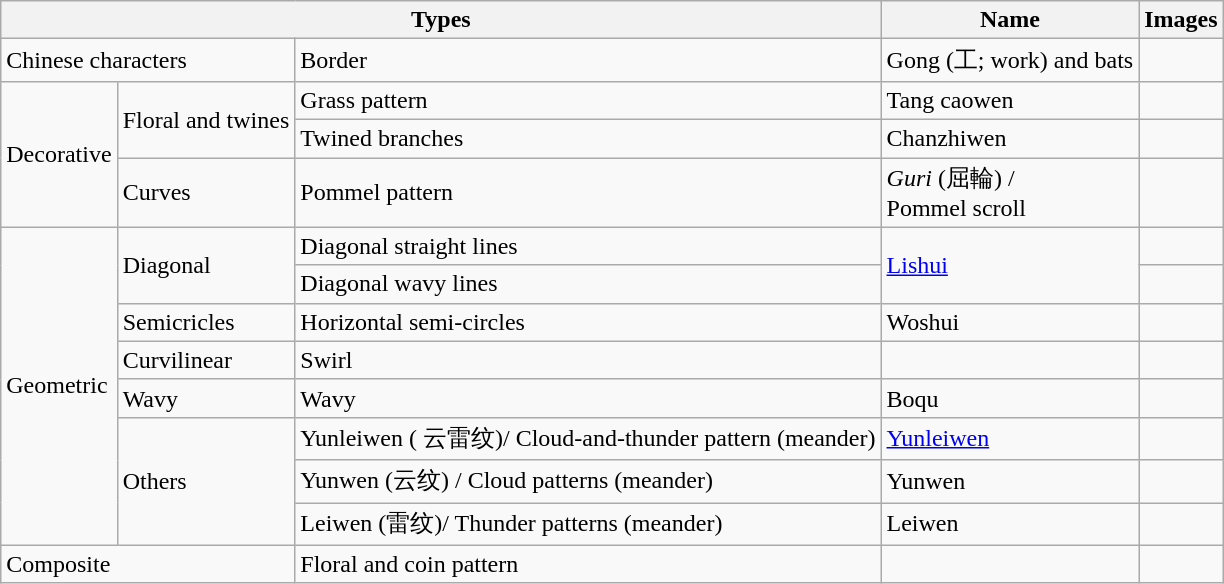<table class="wikitable sortable mw-collapsible">
<tr>
<th colspan="3">Types</th>
<th>Name</th>
<th>Images</th>
</tr>
<tr>
<td colspan="2">Chinese characters</td>
<td>Border</td>
<td>Gong (工; work) and bats</td>
<td></td>
</tr>
<tr>
<td rowspan="3">Decorative</td>
<td rowspan="2">Floral and twines</td>
<td>Grass pattern</td>
<td>Tang caowen</td>
<td></td>
</tr>
<tr>
<td>Twined branches</td>
<td>Chanzhiwen</td>
<td></td>
</tr>
<tr>
<td>Curves</td>
<td>Pommel pattern</td>
<td><em>Guri</em> (屈輪) /<br>Pommel scroll</td>
<td></td>
</tr>
<tr>
<td rowspan="8">Geometric</td>
<td rowspan="2">Diagonal</td>
<td>Diagonal straight lines</td>
<td rowspan="2"><a href='#'>Lishui</a></td>
<td></td>
</tr>
<tr>
<td>Diagonal wavy lines</td>
<td></td>
</tr>
<tr>
<td>Semicricles</td>
<td>Horizontal semi-circles</td>
<td>Woshui</td>
<td></td>
</tr>
<tr>
<td>Curvilinear</td>
<td>Swirl</td>
<td></td>
<td></td>
</tr>
<tr>
<td>Wavy</td>
<td>Wavy</td>
<td>Boqu</td>
<td></td>
</tr>
<tr>
<td rowspan="3">Others</td>
<td>Yunleiwen  ( 云雷纹)/ Cloud-and-thunder pattern (meander)</td>
<td><a href='#'>Yunleiwen</a></td>
<td></td>
</tr>
<tr>
<td>Yunwen (云纹) / Cloud patterns (meander)</td>
<td>Yunwen</td>
<td></td>
</tr>
<tr>
<td>Leiwen (雷纹)/ Thunder patterns (meander)</td>
<td>Leiwen</td>
<td></td>
</tr>
<tr>
<td colspan="2">Composite</td>
<td>Floral and coin pattern</td>
<td></td>
<td></td>
</tr>
</table>
